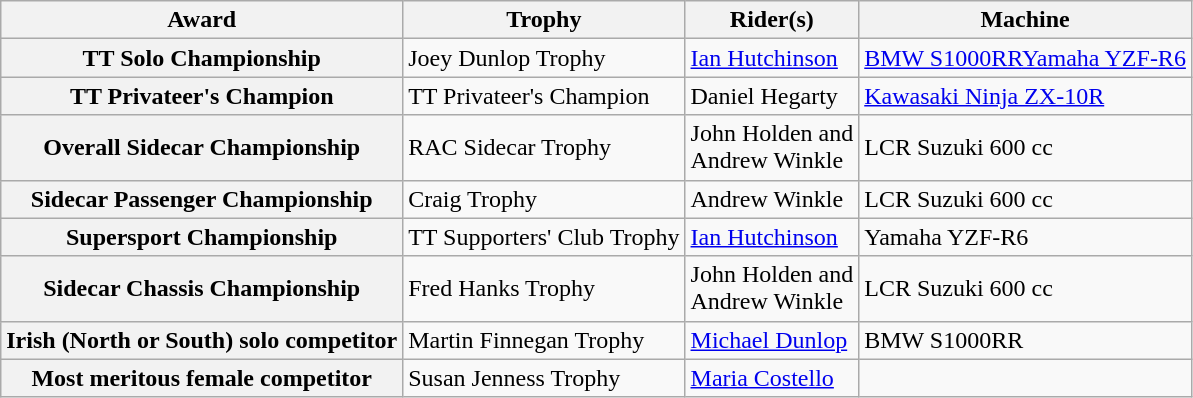<table class="wikitable">
<tr>
<th>Award</th>
<th>Trophy</th>
<th>Rider(s)</th>
<th>Machine</th>
</tr>
<tr>
<th>TT Solo Championship</th>
<td>Joey Dunlop Trophy</td>
<td><a href='#'>Ian Hutchinson</a></td>
<td><a href='#'>BMW S1000RR</a><a href='#'>Yamaha YZF-R6</a></td>
</tr>
<tr>
<th>TT Privateer's Champion</th>
<td>TT Privateer's Champion</td>
<td>Daniel Hegarty</td>
<td><a href='#'>Kawasaki Ninja ZX-10R</a></td>
</tr>
<tr>
<th>Overall Sidecar Championship</th>
<td>RAC Sidecar Trophy</td>
<td>John Holden and<br>Andrew Winkle</td>
<td>LCR Suzuki 600 cc</td>
</tr>
<tr>
<th>Sidecar Passenger Championship</th>
<td>Craig Trophy</td>
<td>Andrew Winkle</td>
<td>LCR Suzuki 600 cc</td>
</tr>
<tr>
<th>Supersport Championship</th>
<td>TT Supporters' Club Trophy</td>
<td><a href='#'>Ian Hutchinson</a></td>
<td>Yamaha YZF-R6</td>
</tr>
<tr>
<th>Sidecar Chassis Championship</th>
<td>Fred Hanks Trophy</td>
<td>John Holden and<br>Andrew Winkle</td>
<td>LCR Suzuki 600 cc</td>
</tr>
<tr>
<th>Irish (North or South) solo competitor</th>
<td>Martin Finnegan Trophy</td>
<td><a href='#'>Michael Dunlop</a></td>
<td>BMW S1000RR</td>
</tr>
<tr>
<th>Most meritous female competitor</th>
<td>Susan Jenness Trophy</td>
<td><a href='#'>Maria Costello</a></td>
<td></td>
</tr>
</table>
